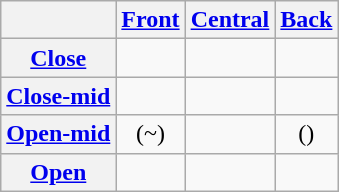<table class="wikitable" style="text-align: center;">
<tr>
<th></th>
<th><a href='#'>Front</a></th>
<th><a href='#'>Central</a></th>
<th><a href='#'>Back</a></th>
</tr>
<tr>
<th><a href='#'>Close</a></th>
<td></td>
<td></td>
<td></td>
</tr>
<tr>
<th><a href='#'>Close-mid</a></th>
<td></td>
<td></td>
<td></td>
</tr>
<tr>
<th><a href='#'>Open-mid</a></th>
<td>(~)</td>
<td></td>
<td>()</td>
</tr>
<tr>
<th><a href='#'>Open</a></th>
<td></td>
<td></td>
<td></td>
</tr>
</table>
